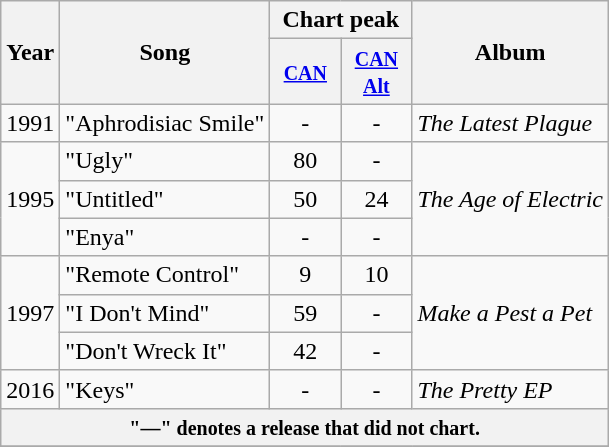<table class="wikitable">
<tr>
<th rowspan="2">Year</th>
<th rowspan="2">Song</th>
<th colspan="2">Chart peak</th>
<th rowspan="2">Album</th>
</tr>
<tr>
<th width="40"><small><a href='#'>CAN</a><br></small></th>
<th width="40"><small><a href='#'>CAN<br>Alt</a><br></small></th>
</tr>
<tr>
<td>1991</td>
<td>"Aphrodisiac Smile"</td>
<td align="center">-</td>
<td align="center">-</td>
<td><em>The Latest Plague</em></td>
</tr>
<tr>
<td rowspan="3">1995</td>
<td>"Ugly"</td>
<td align="center">80</td>
<td align="center">-</td>
<td rowspan="3"><em>The Age of Electric</em></td>
</tr>
<tr>
<td>"Untitled"</td>
<td align="center">50</td>
<td align="center">24</td>
</tr>
<tr>
<td>"Enya"</td>
<td align="center">-</td>
<td align="center">-</td>
</tr>
<tr>
<td rowspan="3">1997</td>
<td>"Remote Control"</td>
<td align="center">9</td>
<td align="center">10</td>
<td rowspan="3"><em>Make a Pest a Pet</em></td>
</tr>
<tr>
<td>"I Don't Mind"</td>
<td align="center">59</td>
<td align="center">-</td>
</tr>
<tr>
<td>"Don't Wreck It"</td>
<td align="center">42</td>
<td align="center">-</td>
</tr>
<tr>
<td rowspan="1">2016</td>
<td>"Keys"</td>
<td align="center">-</td>
<td align="center">-</td>
<td rowspan="1"><em>The Pretty EP</em></td>
</tr>
<tr>
<th colspan="10"><small>"—" denotes a release that did not chart.</small></th>
</tr>
<tr>
</tr>
</table>
